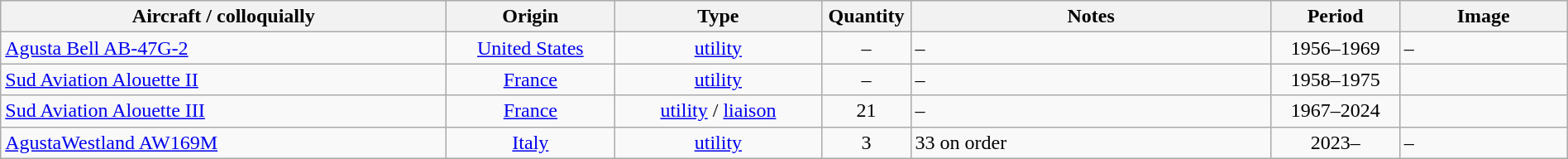<table class="wikitable" style="width:100%">
<tr>
<th style="width: 22em">Aircraft / colloquially</th>
<th style="width: 8em">Origin</th>
<th style="width: 10em">Type</th>
<th style="width: 4em">Quantity</th>
<th>Notes</th>
<th style="width: 6em">Period</th>
<th style="width: 8em">Image</th>
</tr>
<tr>
<td><a href='#'>Agusta Bell AB-47G-2</a></td>
<td style="text-align: center"><a href='#'>United States</a></td>
<td style="text-align: center"><a href='#'>utility</a></td>
<td style="text-align: center">–</td>
<td>–</td>
<td style="text-align: center">1956–1969</td>
<td>–</td>
</tr>
<tr>
<td><a href='#'>Sud Aviation Alouette II</a></td>
<td style="text-align: center"><a href='#'>France</a></td>
<td style="text-align: center"><a href='#'>utility</a></td>
<td style="text-align: center">–</td>
<td>–</td>
<td style="text-align: center">1958–1975</td>
<td></td>
</tr>
<tr>
<td><a href='#'>Sud Aviation Alouette III</a></td>
<td style="text-align: center"><a href='#'>France</a></td>
<td style="text-align: center"><a href='#'>utility</a> / <a href='#'>liaison</a></td>
<td style="text-align: center">21</td>
<td>–</td>
<td style="text-align: center">1967–2024</td>
<td></td>
</tr>
<tr>
<td><a href='#'>AgustaWestland AW169M</a></td>
<td style="text-align: center"><a href='#'>Italy</a></td>
<td style="text-align: center"><a href='#'>utility</a></td>
<td style="text-align: center">3</td>
<td>33 on order</td>
<td style="text-align: center">2023–</td>
<td>–</td>
</tr>
</table>
